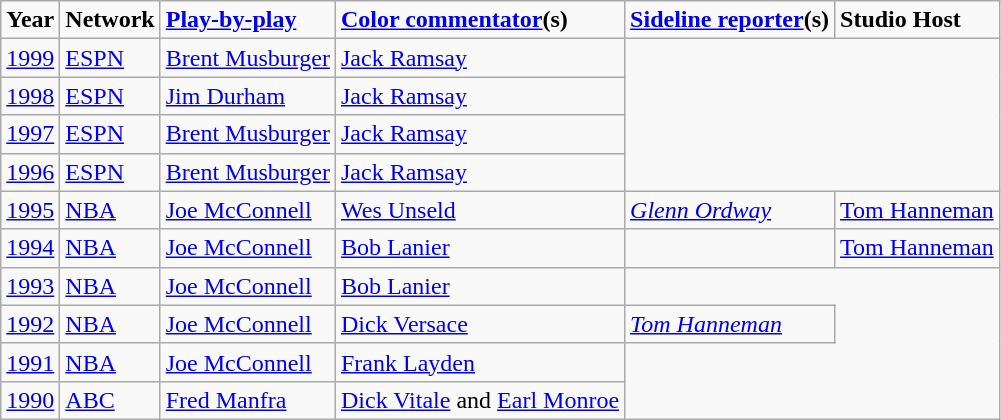<table class="wikitable">
<tr>
<td><strong>Year</strong></td>
<td><strong>Network</strong></td>
<td><strong><a href='#'>Play-by-play</a></strong></td>
<td><strong><a href='#'>Color commentator</a>(s)</strong></td>
<td><strong><a href='#'>Sideline reporter</a>(s)</strong></td>
<td><strong>Studio Host</strong></td>
</tr>
<tr>
<td><a href='#'>1999</a></td>
<td><a href='#'>ESPN</a></td>
<td><a href='#'>Brent Musburger</a></td>
<td><a href='#'>Jack Ramsay</a></td>
</tr>
<tr>
<td><a href='#'>1998</a></td>
<td><a href='#'>ESPN</a></td>
<td><a href='#'>Jim Durham</a></td>
<td><a href='#'>Jack Ramsay</a></td>
</tr>
<tr>
<td><a href='#'>1997</a></td>
<td><a href='#'>ESPN</a></td>
<td><a href='#'>Brent Musburger</a></td>
<td><a href='#'>Jack Ramsay</a></td>
</tr>
<tr>
<td><a href='#'>1996</a></td>
<td><a href='#'>ESPN</a></td>
<td><a href='#'>Brent Musburger</a></td>
<td><a href='#'>Jack Ramsay</a></td>
</tr>
<tr>
<td><a href='#'>1995</a></td>
<td><a href='#'>NBA</a></td>
<td><a href='#'>Joe McConnell</a></td>
<td><a href='#'>Wes Unseld</a></td>
<td><em><a href='#'>Glenn Ordway</a></em></td>
<td><a href='#'>Tom Hanneman</a></td>
</tr>
<tr>
<td><a href='#'>1994</a></td>
<td><a href='#'>NBA</a></td>
<td><a href='#'>Joe McConnell</a></td>
<td><a href='#'>Bob Lanier</a></td>
<td></td>
<td><a href='#'>Tom Hanneman</a></td>
</tr>
<tr>
<td><a href='#'>1993</a></td>
<td><a href='#'>NBA</a></td>
<td><a href='#'>Joe McConnell</a></td>
<td><a href='#'>Bob Lanier</a></td>
</tr>
<tr>
<td><a href='#'>1992</a></td>
<td><a href='#'>NBA</a></td>
<td><a href='#'>Joe McConnell</a></td>
<td><a href='#'>Dick Versace</a></td>
<td><em><a href='#'>Tom Hanneman</a></em></td>
</tr>
<tr>
<td><a href='#'>1991</a></td>
<td><a href='#'>NBA</a></td>
<td><a href='#'>Joe McConnell</a></td>
<td><a href='#'>Frank Layden</a></td>
</tr>
<tr>
<td><a href='#'>1990</a></td>
<td><a href='#'>ABC</a></td>
<td><a href='#'>Fred Manfra</a></td>
<td><a href='#'>Dick Vitale</a> and <a href='#'>Earl Monroe</a></td>
</tr>
</table>
